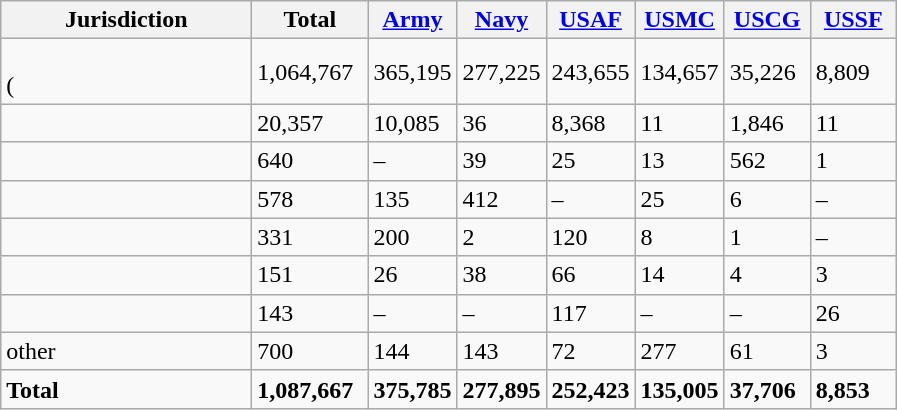<table class="wikitable defaultright col1left">
<tr>
<th scope="col" width="160">Jurisdiction</th>
<th scope="col" width="70">Total</th>
<th scope="col" width="50"><a href='#'>Army</a></th>
<th scope="col" width="50"><a href='#'>Navy</a></th>
<th scope="col" width="50"><a href='#'>USAF</a></th>
<th scope="col" width="50"><a href='#'>USMC</a></th>
<th scope="col" width="50"><a href='#'>USCG</a></th>
<th scope="col" width="50"><a href='#'>USSF</a></th>
</tr>
<tr>
<td><strong></strong><br>(</td>
<td>1,064,767</td>
<td>365,195</td>
<td>277,225</td>
<td>243,655</td>
<td>134,657</td>
<td>35,226</td>
<td>8,809</td>
</tr>
<tr>
<td><strong></strong></td>
<td>20,357</td>
<td>10,085</td>
<td>36</td>
<td>8,368</td>
<td>11</td>
<td>1,846</td>
<td>11</td>
</tr>
<tr>
<td><strong><em></em></strong></td>
<td>640</td>
<td>–</td>
<td>39</td>
<td>25</td>
<td>13</td>
<td>562</td>
<td>1</td>
</tr>
<tr>
<td></td>
<td>578</td>
<td>135</td>
<td>412</td>
<td>–</td>
<td>25</td>
<td>6</td>
<td>–</td>
</tr>
<tr>
<td></td>
<td>331</td>
<td>200</td>
<td>2</td>
<td>120</td>
<td>8</td>
<td>1</td>
<td>–</td>
</tr>
<tr>
<td></td>
<td>151</td>
<td>26</td>
<td>38</td>
<td>66</td>
<td>14</td>
<td>4</td>
<td>3</td>
</tr>
<tr>
<td></td>
<td>143</td>
<td>–</td>
<td>–</td>
<td>117</td>
<td>–</td>
<td>–</td>
<td>26</td>
</tr>
<tr>
<td>other</td>
<td>700</td>
<td>144</td>
<td>143</td>
<td>72</td>
<td>277</td>
<td>61</td>
<td>3</td>
</tr>
<tr>
<td><strong>Total</strong></td>
<td><strong>1,087,667</strong></td>
<td><strong>375,785</strong></td>
<td><strong>277,895</strong></td>
<td><strong>252,423</strong></td>
<td><strong>135,005</strong></td>
<td><strong>37,706</strong></td>
<td><strong>8,853</strong></td>
</tr>
</table>
